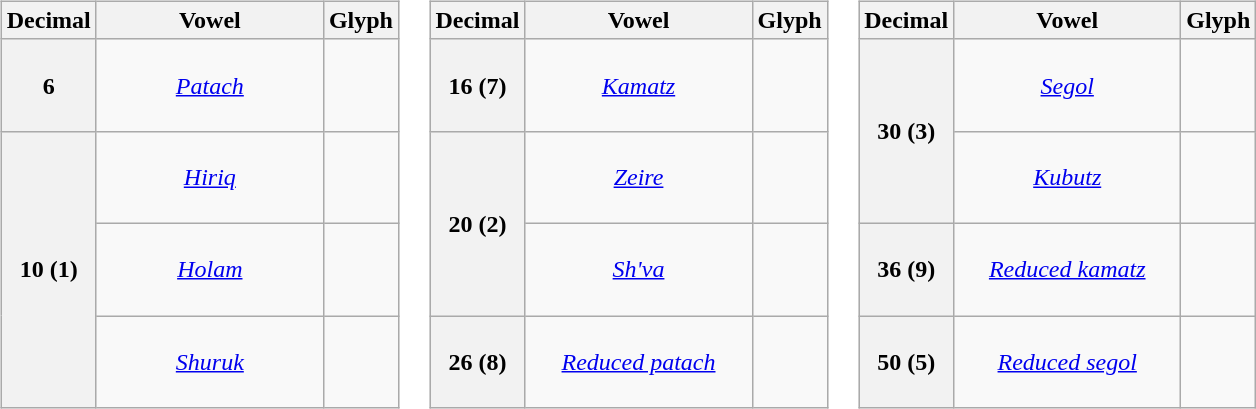<table>
<tr>
<td style="vertical-align:top;"><br><table class="wikitable" style="vertical-align:middle; text-align:center;">
<tr>
<th>Decimal</th>
<th style="width:9.0em;">Vowel</th>
<th>Glyph</th>
</tr>
<tr>
<th>6</th>
<td><br><em><a href='#'>Patach</a></em><br><br></td>
<td style="font-size:350%;vertical-align:top;"> </tr></td>
</tr>
<tr>
<th rowspan="3">10 (1)</th>
<td><br><em><a href='#'>Hiriq</a></em><br><br></td>
<td style="font-size:350%;vertical-align:top;"> </tr></td>
<td><br><em><a href='#'>Holam</a></em><br><br></td>
<td style="font-size:350%;vertical-align:top;"> </tr></td>
<td><br><em><a href='#'>Shuruk</a></em><br><br></td>
<td style="font-size:350%;vertical-align:middle;"> </tr></td>
</tr>
</table>
</td>
<td style="vertical-align:top;"><br><table class="wikitable" style="vertical-align:middle; text-align:center;">
<tr>
<th>Decimal</th>
<th style="width:9.0em;">Vowel</th>
<th>Glyph</th>
</tr>
<tr>
<th>16 (7)</th>
<td><br><em><a href='#'>Kamatz</a></em><br><br></td>
<td style="font-size:350%;vertical-align:top;"> </tr></td>
</tr>
<tr>
<th rowspan="2">20 (2)</th>
<td><br><em><a href='#'>Zeire</a></em><br><br></td>
<td style="font-size:350%;vertical-align:top;"> </tr></td>
<td><br><em><a href='#'>Sh'va</a></em><br><br></td>
<td style="font-size:350%;vertical-align:top;"> </tr></td>
</tr>
<tr>
<th>26 (8)</th>
<td><br><em><a href='#'>Reduced patach</a></em><br><br></td>
<td style="font-size:350%;vertical-align:top;"> </tr></td>
</tr>
</table>
</td>
<td style="vertical-align:top;"><br><table class="wikitable" style="vertical-align:middle; text-align:center;">
<tr>
<th>Decimal</th>
<th style="width:9.0em;">Vowel</th>
<th>Glyph</th>
</tr>
<tr>
<th rowspan="2">30 (3)</th>
<td><br><em><a href='#'>Segol</a></em><br><br></td>
<td style="font-size:350%;vertical-align:top;"> </tr></td>
<td><br><em><a href='#'>Kubutz</a></em><br><br></td>
<td style="font-size:350%;vertical-align:top;"> </tr></td>
</tr>
<tr>
<th>36 (9)</th>
<td><br><em><a href='#'>Reduced kamatz</a></em><br><br></td>
<td style="font-size:350%;vertical-align:top;"> </tr></td>
</tr>
<tr>
<th>50 (5)</th>
<td><br><em><a href='#'>Reduced segol</a></em><br><br></td>
<td style="font-size:350%;vertical-align:top;"> </tr></td>
</tr>
</table>
</td>
</tr>
</table>
